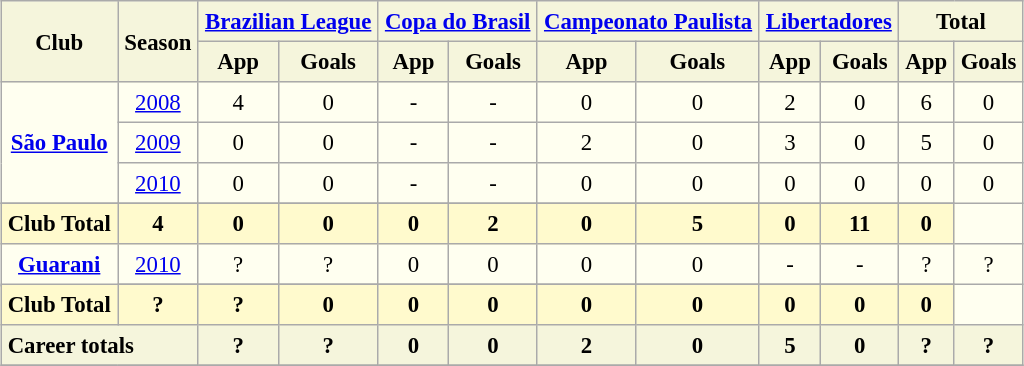<table border=1 align=center cellpadding=4 cellspacing=2 style="background: ivory; font-size: 95%; border: 1px #aaaaaa solid; border-collapse: collapse; clear:center">
<tr style="background:beige">
<th rowspan="2">Club</th>
<th rowspan="2">Season</th>
<th colspan="2"><a href='#'>Brazilian League</a></th>
<th colspan="2"><a href='#'>Copa do Brasil</a></th>
<th colspan="2"><a href='#'>Campeonato Paulista</a></th>
<th colspan="2"><a href='#'>Libertadores</a></th>
<th colspan="2">Total</th>
</tr>
<tr style="background:beige">
<th>App</th>
<th>Goals</th>
<th>App</th>
<th>Goals</th>
<th>App</th>
<th>Goals</th>
<th>App</th>
<th>Goals</th>
<th>App</th>
<th>Goals</th>
</tr>
<tr>
<td rowspan="3" align=center valign=center><strong><a href='#'>São Paulo</a></strong></td>
<td align="center"><a href='#'>2008</a></td>
<td align="center">4</td>
<td align="center">0</td>
<td align="center">-</td>
<td align="center">-</td>
<td align="center">0</td>
<td align="center">0</td>
<td align="center">2</td>
<td align="center">0</td>
<td align="center">6</td>
<td align="center">0</td>
</tr>
<tr>
<td align="center"><a href='#'>2009</a></td>
<td align="center">0</td>
<td align="center">0</td>
<td align="center">-</td>
<td align="center">-</td>
<td align="center">2</td>
<td align="center">0</td>
<td align="center">3</td>
<td align="center">0</td>
<td align="center">5</td>
<td align="center">0</td>
</tr>
<tr>
<td align="center"><a href='#'>2010</a></td>
<td align="center">0</td>
<td align="center">0</td>
<td align="center">-</td>
<td align="center">-</td>
<td align="center">0</td>
<td align="center">0</td>
<td align="center">0</td>
<td align="center">0</td>
<td align="center">0</td>
<td align="center">0</td>
</tr>
<tr>
</tr>
<tr style="background:lemonchiffon">
<th colspan="1" align="left">Club Total</th>
<th>4</th>
<th>0</th>
<th>0</th>
<th>0</th>
<th>2</th>
<th>0</th>
<th>5</th>
<th>0</th>
<th>11</th>
<th>0</th>
</tr>
<tr>
<td rowspan="2" align=center valign=center><strong><a href='#'>Guarani</a></strong></td>
<td align="center"><a href='#'>2010</a></td>
<td align="center">?</td>
<td align="center">?</td>
<td align="center">0</td>
<td align="center">0</td>
<td align="center">0</td>
<td align="center">0</td>
<td align="center">-</td>
<td align="center">-</td>
<td align="center">?</td>
<td align="center">?</td>
</tr>
<tr>
</tr>
<tr style="background:lemonchiffon">
<th colspan="1" align="left">Club Total</th>
<th>?</th>
<th>?</th>
<th>0</th>
<th>0</th>
<th>0</th>
<th>0</th>
<th>0</th>
<th>0</th>
<th>0</th>
<th>0</th>
</tr>
<tr>
<th style="background:beige" colspan="2" align="left">Career totals</th>
<th align=center style="background:beige">?</th>
<th align=center style="background:beige">?</th>
<th align=center style="background:beige">0</th>
<th align=center style="background:beige">0</th>
<th align=center style="background:beige">2</th>
<th align=center style="background:beige">0</th>
<th align=center style="background:beige">5</th>
<th align=center style="background:beige">0</th>
<th align=center style="background:beige">?</th>
<th align=center style="background:beige">?</th>
</tr>
<tr>
</tr>
</table>
